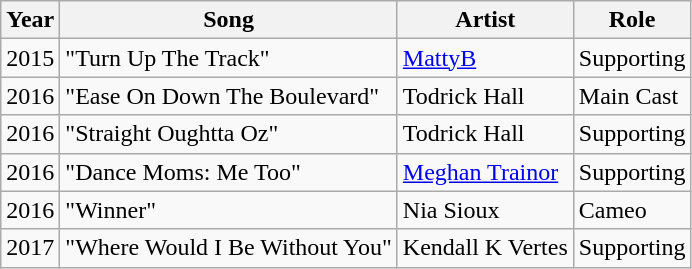<table class="wikitable sortable">
<tr>
<th>Year</th>
<th>Song</th>
<th>Artist</th>
<th>Role</th>
</tr>
<tr>
<td>2015</td>
<td>"Turn Up The Track"</td>
<td><a href='#'>MattyB</a></td>
<td>Supporting</td>
</tr>
<tr>
<td>2016</td>
<td>"Ease On Down The Boulevard"</td>
<td>Todrick Hall</td>
<td>Main Cast</td>
</tr>
<tr>
<td>2016</td>
<td>"Straight Oughtta Oz"</td>
<td>Todrick Hall</td>
<td>Supporting</td>
</tr>
<tr>
<td>2016</td>
<td>"Dance Moms: Me Too"</td>
<td><a href='#'>Meghan Trainor</a></td>
<td>Supporting</td>
</tr>
<tr>
<td>2016</td>
<td>"Winner"</td>
<td>Nia Sioux</td>
<td>Cameo</td>
</tr>
<tr>
<td>2017</td>
<td>"Where Would I Be Without You"</td>
<td>Kendall K Vertes</td>
<td>Supporting</td>
</tr>
</table>
